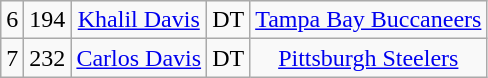<table class="wikitable" style="text-align:center">
<tr>
<td>6</td>
<td>194</td>
<td><a href='#'>Khalil Davis</a></td>
<td>DT</td>
<td><a href='#'>Tampa Bay Buccaneers</a></td>
</tr>
<tr>
<td>7</td>
<td>232</td>
<td><a href='#'>Carlos Davis</a></td>
<td>DT</td>
<td><a href='#'>Pittsburgh Steelers</a></td>
</tr>
</table>
